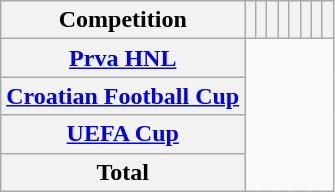<table class="wikitable sortable plainrowheaders" style="text-align:center;">
<tr>
<th scope=col>Competition</th>
<th scope=col></th>
<th scope=col></th>
<th scope=col></th>
<th scope=col></th>
<th scope=col></th>
<th scope=col></th>
<th scope=col></th>
<th scope=col></th>
</tr>
<tr>
<th scope=row align=left><a href='#'>Prva HNL</a><br></th>
</tr>
<tr>
<th scope=row align=left><a href='#'>Croatian Football Cup</a><br></th>
</tr>
<tr>
<th scope=row align=left><a href='#'>UEFA Cup</a><br></th>
</tr>
<tr>
<th scope=row>Total<br></th>
</tr>
</table>
